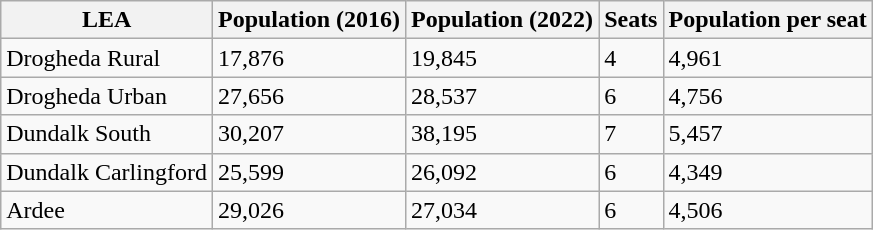<table class="wikitable sortable">
<tr>
<th>LEA</th>
<th>Population (2016)</th>
<th>Population (2022)</th>
<th>Seats</th>
<th>Population per seat</th>
</tr>
<tr>
<td>Drogheda Rural</td>
<td>17,876</td>
<td>19,845</td>
<td>4</td>
<td>4,961</td>
</tr>
<tr>
<td>Drogheda Urban</td>
<td>27,656</td>
<td>28,537</td>
<td>6</td>
<td>4,756</td>
</tr>
<tr>
<td>Dundalk South</td>
<td>30,207</td>
<td>38,195</td>
<td>7</td>
<td>5,457</td>
</tr>
<tr>
<td>Dundalk Carlingford</td>
<td>25,599</td>
<td>26,092</td>
<td>6</td>
<td>4,349</td>
</tr>
<tr>
<td>Ardee</td>
<td>29,026</td>
<td>27,034</td>
<td>6</td>
<td>4,506</td>
</tr>
</table>
